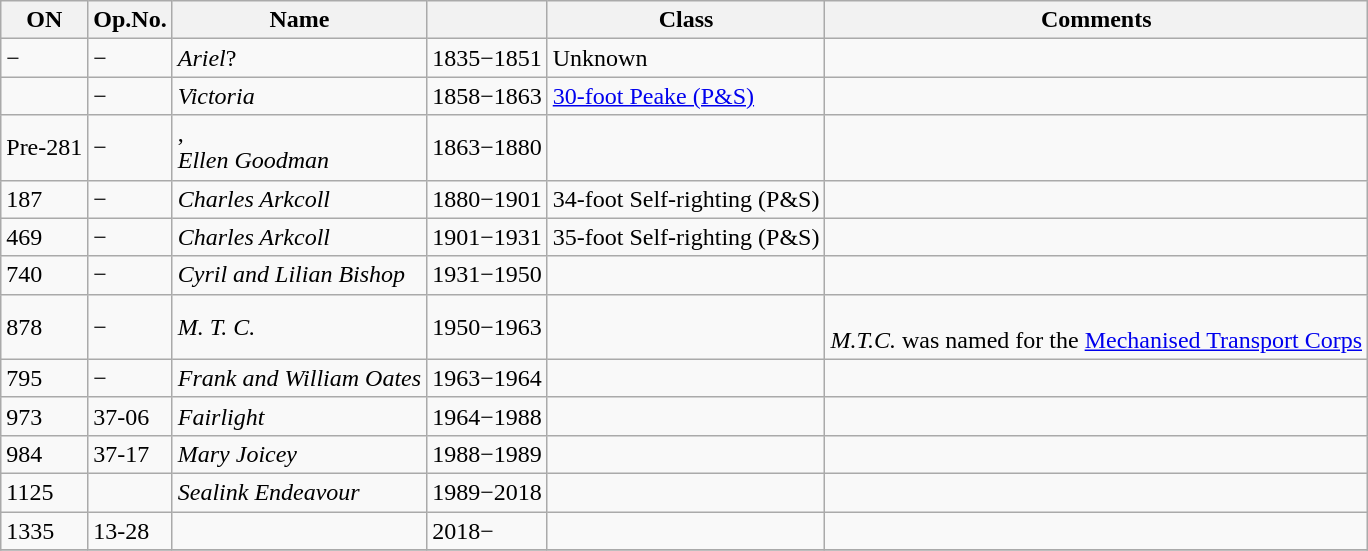<table class="wikitable">
<tr>
<th>ON</th>
<th>Op.No.</th>
<th>Name</th>
<th></th>
<th>Class</th>
<th>Comments</th>
</tr>
<tr>
<td>−</td>
<td>−</td>
<td><em>Ariel</em>?</td>
<td>1835−1851</td>
<td>Unknown</td>
<td></td>
</tr>
<tr>
<td></td>
<td>−</td>
<td><em>Victoria</em></td>
<td>1858−1863</td>
<td><a href='#'>30-foot Peake (P&S)</a></td>
<td></td>
</tr>
<tr>
<td>Pre-281</td>
<td>−</td>
<td>,<br><em>Ellen Goodman</em></td>
<td>1863−1880</td>
<td></td>
<td></td>
</tr>
<tr>
<td>187</td>
<td>−</td>
<td><em>Charles Arkcoll</em></td>
<td>1880−1901</td>
<td>34-foot Self-righting (P&S)</td>
<td></td>
</tr>
<tr>
<td>469</td>
<td>−</td>
<td><em>Charles Arkcoll</em></td>
<td>1901−1931</td>
<td>35-foot Self-righting (P&S)</td>
<td></td>
</tr>
<tr>
<td>740</td>
<td>−</td>
<td><em>Cyril and Lilian Bishop</em></td>
<td>1931−1950</td>
<td></td>
<td></td>
</tr>
<tr>
<td>878</td>
<td>−</td>
<td><em>M. T. C.</em></td>
<td>1950−1963</td>
<td></td>
<td><br><em>M.T.C.</em> was named for the <a href='#'>Mechanised Transport Corps</a></td>
</tr>
<tr>
<td>795</td>
<td>−</td>
<td><em>Frank and William Oates</em></td>
<td>1963−1964</td>
<td></td>
<td></td>
</tr>
<tr>
<td>973</td>
<td>37-06</td>
<td><em>Fairlight</em></td>
<td>1964−1988</td>
<td></td>
<td></td>
</tr>
<tr>
<td>984</td>
<td>37-17</td>
<td><em>Mary Joicey</em></td>
<td>1988−1989</td>
<td></td>
<td></td>
</tr>
<tr>
<td>1125</td>
<td></td>
<td><em>Sealink Endeavour</em></td>
<td>1989−2018</td>
<td></td>
<td></td>
</tr>
<tr>
<td>1335</td>
<td>13-28</td>
<td></td>
<td>2018−</td>
<td></td>
<td></td>
</tr>
<tr>
</tr>
</table>
